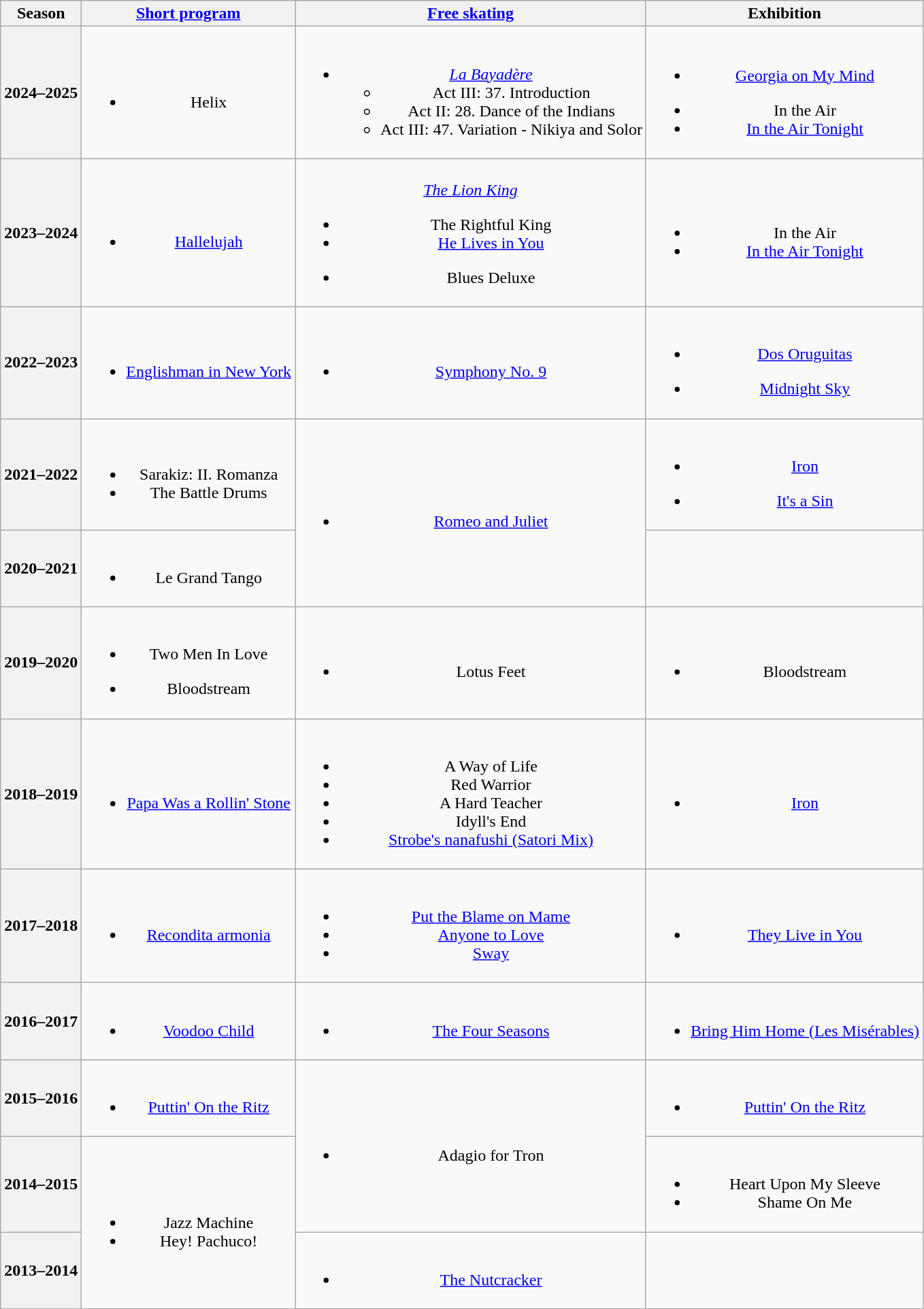<table class=wikitable style=text-align:center>
<tr>
<th>Season</th>
<th><a href='#'>Short program</a></th>
<th><a href='#'>Free skating</a></th>
<th>Exhibition</th>
</tr>
<tr>
<th>2024–2025 <br> </th>
<td><br><ul><li>Helix <br> </li></ul></td>
<td><br><ul><li><em><a href='#'>La Bayadère</a></em><ul><li>Act III: 37. Introduction</li><li>Act II: 28. Dance of the Indians</li><li>Act III: 47. Variation - Nikiya and Solor <br></li></ul></li></ul></td>
<td><br><ul><li><a href='#'>Georgia on My Mind</a> <br> </li></ul><ul><li>In the Air <br></li><li><a href='#'>In the Air Tonight</a> <br></li></ul></td>
</tr>
<tr>
<th>2023–2024 <br> </th>
<td><br><ul><li><a href='#'>Hallelujah</a> <br> </li></ul></td>
<td><br><em><a href='#'>The Lion King</a></em><ul><li>The Rightful King <br></li><li><a href='#'>He Lives in You</a> <br></li></ul><ul><li>Blues Deluxe <br></li></ul></td>
<td><br><ul><li>In the Air <br></li><li><a href='#'>In the Air Tonight</a> <br></li></ul></td>
</tr>
<tr>
<th>2022–2023 <br> </th>
<td><br><ul><li><a href='#'>Englishman in New York</a> <br></li></ul></td>
<td><br><ul><li><a href='#'>Symphony No. 9</a> <br></li></ul></td>
<td><br><ul><li><a href='#'>Dos Oruguitas</a> <br></li></ul><ul><li><a href='#'>Midnight Sky</a> <br></li></ul></td>
</tr>
<tr>
<th>2021–2022 <br> </th>
<td><br><ul><li>Sarakiz: II. Romanza <br></li><li>The Battle Drums <br></li></ul></td>
<td rowspan=2><br><ul><li><a href='#'>Romeo and Juliet</a> <br></li></ul></td>
<td><br><ul><li><a href='#'>Iron</a> <br></li></ul><ul><li><a href='#'>It's a Sin</a> <br></li></ul></td>
</tr>
<tr>
<th>2020–2021 <br> </th>
<td><br><ul><li>Le Grand Tango <br></li></ul></td>
<td></td>
</tr>
<tr>
<th>2019–2020 <br> </th>
<td><br><ul><li>Two Men In Love <br></li></ul><ul><li>Bloodstream <br></li></ul></td>
<td><br><ul><li>Lotus Feet <br></li></ul></td>
<td><br><ul><li>Bloodstream <br></li></ul></td>
</tr>
<tr>
<th>2018–2019 <br> </th>
<td><br><ul><li><a href='#'>Papa Was a Rollin' Stone</a> <br></li></ul></td>
<td><br><ul><li>A Way of Life</li><li>Red Warrior</li><li>A Hard Teacher</li><li>Idyll's End <br> </li><li><a href='#'>Strobe's nanafushi (Satori Mix)</a> <br></li></ul></td>
<td><br><ul><li><a href='#'>Iron</a> <br></li></ul></td>
</tr>
<tr>
<th>2017–2018 <br> </th>
<td><br><ul><li><a href='#'>Recondita armonia</a> <br></li></ul></td>
<td><br><ul><li><a href='#'>Put the Blame on Mame</a> <br></li><li><a href='#'>Anyone to Love</a> <br></li><li><a href='#'>Sway</a> <br></li></ul></td>
<td><br><ul><li><a href='#'>They Live in You</a> <br></li></ul></td>
</tr>
<tr>
<th>2016–2017 <br> </th>
<td><br><ul><li><a href='#'>Voodoo Child</a> <br></li></ul></td>
<td><br><ul><li><a href='#'>The Four Seasons</a> <br></li></ul></td>
<td><br><ul><li><a href='#'>Bring Him Home (Les Misérables)</a> <br></li></ul></td>
</tr>
<tr>
<th>2015–2016 <br> </th>
<td><br><ul><li><a href='#'>Puttin' On the Ritz</a> <br></li></ul></td>
<td rowspan=2><br><ul><li>Adagio for Tron <br></li></ul></td>
<td><br><ul><li><a href='#'>Puttin' On the Ritz</a> <br></li></ul></td>
</tr>
<tr>
<th>2014–2015 <br> </th>
<td rowspan=2><br><ul><li>Jazz Machine <br></li><li>Hey! Pachuco! <br></li></ul></td>
<td><br><ul><li>Heart Upon My Sleeve</li><li>Shame On Me <br></li></ul></td>
</tr>
<tr>
<th>2013–2014 <br> </th>
<td><br><ul><li><a href='#'>The Nutcracker</a> <br></li></ul></td>
<td></td>
</tr>
</table>
